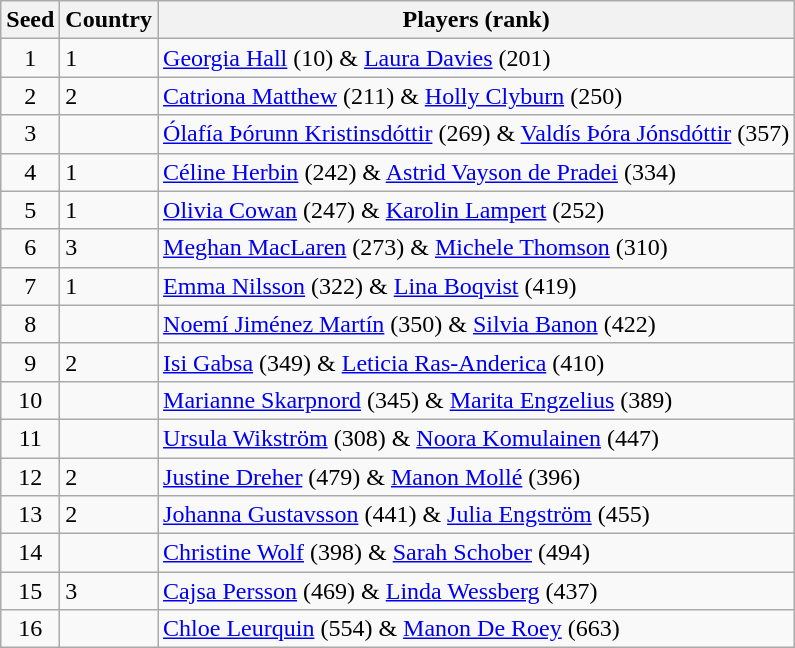<table class="wikitable sortable">
<tr>
<th>Seed</th>
<th>Country</th>
<th>Players (rank)</th>
</tr>
<tr>
<td align=center>1</td>
<td> 1</td>
<td><a href='#'>Georgia Hall</a> (10) & <a href='#'>Laura Davies</a> (201)</td>
</tr>
<tr>
<td align=center>2</td>
<td> 2</td>
<td><a href='#'>Catriona Matthew</a> (211) & <a href='#'>Holly Clyburn</a> (250)</td>
</tr>
<tr>
<td align=center>3</td>
<td></td>
<td><a href='#'>Ólafía Þórunn Kristinsdóttir</a> (269) & <a href='#'>Valdís Þóra Jónsdóttir</a> (357)</td>
</tr>
<tr>
<td align=center>4</td>
<td> 1</td>
<td><a href='#'>Céline Herbin</a> (242) & <a href='#'>Astrid Vayson de Pradei</a> (334)</td>
</tr>
<tr>
<td align=center>5</td>
<td> 1</td>
<td><a href='#'>Olivia Cowan</a> (247) & <a href='#'>Karolin Lampert</a> (252)</td>
</tr>
<tr>
<td align=center>6</td>
<td> 3</td>
<td><a href='#'>Meghan MacLaren</a> (273) & <a href='#'>Michele Thomson</a> (310)</td>
</tr>
<tr>
<td align=center>7</td>
<td> 1</td>
<td><a href='#'>Emma Nilsson</a> (322) & <a href='#'>Lina Boqvist</a> (419)</td>
</tr>
<tr>
<td align=center>8</td>
<td></td>
<td><a href='#'>Noemí Jiménez Martín</a> (350) & <a href='#'>Silvia Banon</a> (422)</td>
</tr>
<tr>
<td align=center>9</td>
<td> 2</td>
<td><a href='#'>Isi Gabsa</a> (349) & <a href='#'>Leticia Ras-Anderica</a> (410)</td>
</tr>
<tr>
<td align=center>10</td>
<td></td>
<td><a href='#'>Marianne Skarpnord</a> (345) & <a href='#'>Marita Engzelius</a> (389)</td>
</tr>
<tr>
<td align=center>11</td>
<td></td>
<td><a href='#'>Ursula Wikström</a> (308) & <a href='#'>Noora Komulainen</a> (447)</td>
</tr>
<tr>
<td align=center>12</td>
<td> 2</td>
<td><a href='#'>Justine Dreher</a> (479) & <a href='#'>Manon Mollé</a> (396)</td>
</tr>
<tr>
<td align=center>13</td>
<td> 2</td>
<td><a href='#'>Johanna Gustavsson</a> (441) & <a href='#'>Julia Engström</a> (455)</td>
</tr>
<tr>
<td align=center>14</td>
<td></td>
<td><a href='#'>Christine Wolf</a> (398) & <a href='#'>Sarah Schober</a> (494)</td>
</tr>
<tr>
<td align=center>15</td>
<td> 3</td>
<td><a href='#'>Cajsa Persson</a> (469) & <a href='#'>Linda Wessberg</a> (437)</td>
</tr>
<tr>
<td align=center>16</td>
<td></td>
<td><a href='#'>Chloe Leurquin</a> (554) & <a href='#'>Manon De Roey</a> (663)</td>
</tr>
</table>
